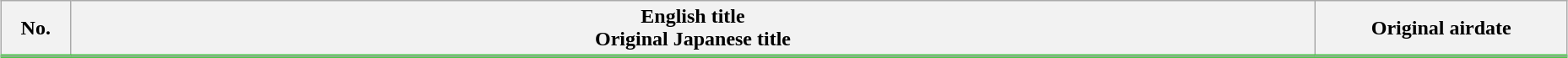<table class="wikitable" style="width:98%; margin:auto; background:#FFF;">
<tr style="border-bottom: 3px solid #4AC948;">
<th style="width:3em;">No.</th>
<th>English title<br>Original Japanese title</th>
<th style="width:12em;">Original airdate</th>
</tr>
<tr>
</tr>
</table>
